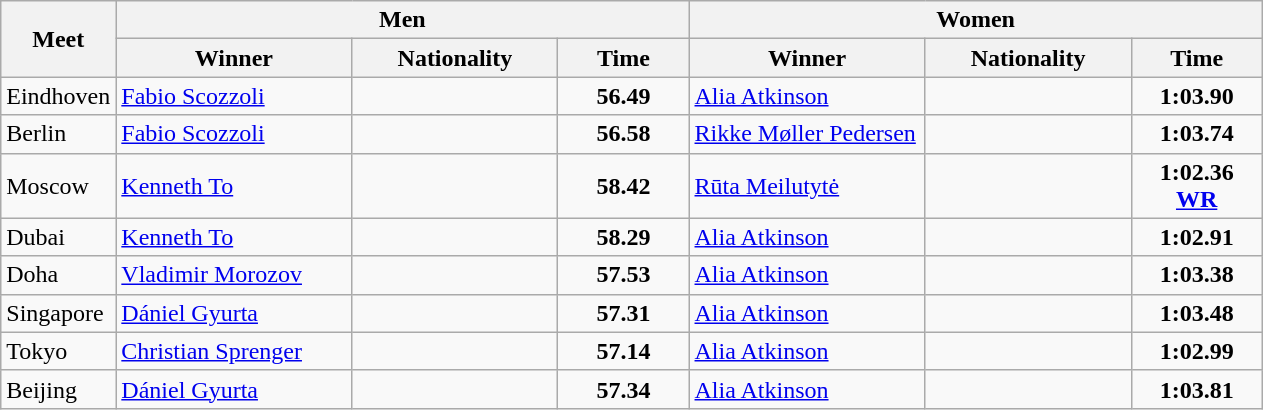<table class="wikitable">
<tr>
<th rowspan="2">Meet</th>
<th colspan="3">Men</th>
<th colspan="3">Women</th>
</tr>
<tr>
<th width=150>Winner</th>
<th width=130>Nationality</th>
<th width=80>Time</th>
<th width=150>Winner</th>
<th width=130>Nationality</th>
<th width=80>Time</th>
</tr>
<tr>
<td>Eindhoven</td>
<td><a href='#'>Fabio Scozzoli</a></td>
<td></td>
<td align=center><strong>56.49</strong></td>
<td><a href='#'>Alia Atkinson</a></td>
<td></td>
<td align=center><strong>1:03.90</strong></td>
</tr>
<tr>
<td>Berlin</td>
<td><a href='#'>Fabio Scozzoli</a></td>
<td></td>
<td align=center><strong>56.58</strong></td>
<td><a href='#'>Rikke Møller Pedersen</a></td>
<td></td>
<td align=center><strong>1:03.74</strong></td>
</tr>
<tr>
<td>Moscow</td>
<td><a href='#'>Kenneth To</a></td>
<td></td>
<td align=center><strong>58.42</strong></td>
<td><a href='#'>Rūta Meilutytė</a></td>
<td></td>
<td align=center><strong>1:02.36 <a href='#'>WR</a></strong></td>
</tr>
<tr>
<td>Dubai</td>
<td><a href='#'>Kenneth To</a></td>
<td></td>
<td align=center><strong>58.29</strong></td>
<td><a href='#'>Alia Atkinson</a></td>
<td></td>
<td align=center><strong>1:02.91</strong></td>
</tr>
<tr>
<td>Doha</td>
<td><a href='#'>Vladimir Morozov</a></td>
<td></td>
<td align=center><strong>57.53</strong></td>
<td><a href='#'>Alia Atkinson</a></td>
<td></td>
<td align=center><strong>1:03.38</strong></td>
</tr>
<tr>
<td>Singapore</td>
<td><a href='#'>Dániel Gyurta</a></td>
<td></td>
<td align=center><strong>57.31</strong></td>
<td><a href='#'>Alia Atkinson</a></td>
<td></td>
<td align=center><strong>1:03.48</strong></td>
</tr>
<tr>
<td>Tokyo</td>
<td><a href='#'>Christian Sprenger</a></td>
<td></td>
<td align=center><strong>57.14</strong></td>
<td><a href='#'>Alia Atkinson</a></td>
<td></td>
<td align=center><strong>1:02.99</strong></td>
</tr>
<tr>
<td>Beijing</td>
<td><a href='#'>Dániel Gyurta</a></td>
<td></td>
<td align=center><strong>57.34</strong></td>
<td><a href='#'>Alia Atkinson</a></td>
<td></td>
<td align=center><strong>1:03.81</strong></td>
</tr>
</table>
